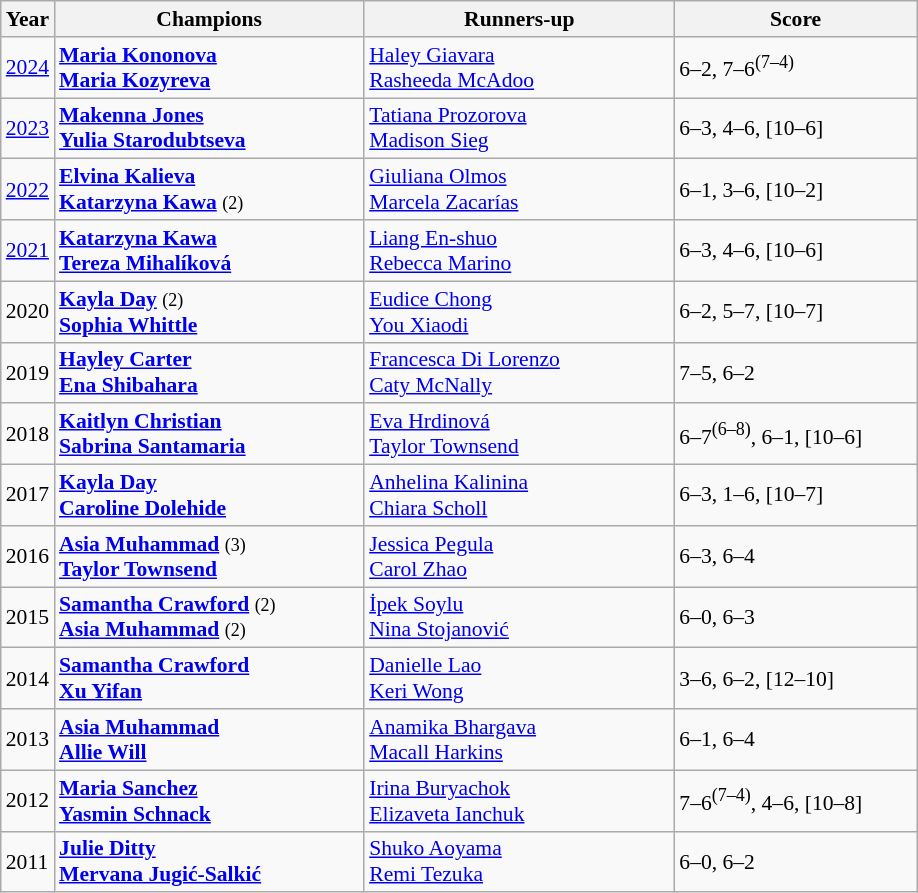<table class="wikitable" style="font-size:90%">
<tr>
<th>Year</th>
<th width="200">Champions</th>
<th width="200">Runners-up</th>
<th width="155">Score</th>
</tr>
<tr>
<td><a href='#'>2024</a></td>
<td> <strong><a href='#'>Maria Kononova</a></strong> <br>  <strong><a href='#'>Maria Kozyreva</a></strong></td>
<td> <a href='#'>Haley Giavara</a> <br>  <a href='#'>Rasheeda McAdoo</a></td>
<td>6–2, 7–6<sup>(7–4)</sup></td>
</tr>
<tr>
<td><a href='#'>2023</a></td>
<td> <strong><a href='#'>Makenna Jones</a></strong> <br>  <strong><a href='#'>Yulia Starodubtseva</a></strong></td>
<td> <a href='#'>Tatiana Prozorova</a> <br>  <a href='#'>Madison Sieg</a></td>
<td>6–3, 4–6, [10–6]</td>
</tr>
<tr>
<td><a href='#'>2022</a></td>
<td> <strong><a href='#'>Elvina Kalieva</a></strong> <br>  <strong><a href='#'>Katarzyna Kawa</a></strong> <small>(2)</small></td>
<td> <a href='#'>Giuliana Olmos</a> <br>  <a href='#'>Marcela Zacarías</a></td>
<td>6–1, 3–6, [10–2]</td>
</tr>
<tr>
<td><a href='#'>2021</a></td>
<td> <strong><a href='#'>Katarzyna Kawa</a></strong> <br>  <strong><a href='#'>Tereza Mihalíková</a></strong></td>
<td> <a href='#'>Liang En-shuo</a> <br>  <a href='#'>Rebecca Marino</a></td>
<td>6–3, 4–6, [10–6]</td>
</tr>
<tr>
<td>2020</td>
<td> <strong><a href='#'>Kayla Day</a></strong> <small>(2)</small><br>  <strong><a href='#'>Sophia Whittle</a></strong></td>
<td> <a href='#'>Eudice Chong</a> <br>  <a href='#'>You Xiaodi</a></td>
<td>6–2, 5–7, [10–7]</td>
</tr>
<tr>
<td>2019</td>
<td> <strong><a href='#'>Hayley Carter</a></strong> <br>  <strong><a href='#'>Ena Shibahara</a></strong></td>
<td> <a href='#'>Francesca Di Lorenzo</a> <br>  <a href='#'>Caty McNally</a></td>
<td>7–5, 6–2</td>
</tr>
<tr>
<td>2018</td>
<td> <strong><a href='#'>Kaitlyn Christian</a></strong> <br>  <strong><a href='#'>Sabrina Santamaria</a></strong></td>
<td> <a href='#'>Eva Hrdinová</a> <br>  <a href='#'>Taylor Townsend</a></td>
<td>6–7<sup>(6–8)</sup>, 6–1, [10–6]</td>
</tr>
<tr>
<td>2017</td>
<td> <strong><a href='#'>Kayla Day</a></strong> <br>  <strong><a href='#'>Caroline Dolehide</a></strong></td>
<td> <a href='#'>Anhelina Kalinina</a> <br>  <a href='#'>Chiara Scholl</a></td>
<td>6–3, 1–6, [10–7]</td>
</tr>
<tr>
<td>2016</td>
<td> <strong><a href='#'>Asia Muhammad</a></strong> <small>(3)</small><br>  <strong><a href='#'>Taylor Townsend</a></strong></td>
<td> <a href='#'>Jessica Pegula</a> <br>  <a href='#'>Carol Zhao</a></td>
<td>6–3, 6–4</td>
</tr>
<tr>
<td>2015</td>
<td> <strong><a href='#'>Samantha Crawford</a></strong> <small>(2)</small><br>  <strong><a href='#'>Asia Muhammad</a></strong> <small>(2)</small></td>
<td> <a href='#'>İpek Soylu</a> <br>  <a href='#'>Nina Stojanović</a></td>
<td>6–0, 6–3</td>
</tr>
<tr>
<td>2014</td>
<td> <strong><a href='#'>Samantha Crawford</a></strong> <br>  <strong><a href='#'>Xu Yifan</a></strong></td>
<td> <a href='#'>Danielle Lao</a> <br>  <a href='#'>Keri Wong</a></td>
<td>3–6, 6–2, [12–10]</td>
</tr>
<tr>
<td>2013</td>
<td> <strong><a href='#'>Asia Muhammad</a></strong> <br>  <strong><a href='#'>Allie Will</a></strong></td>
<td> <a href='#'>Anamika Bhargava</a> <br>  <a href='#'>Macall Harkins</a></td>
<td>6–1, 6–4</td>
</tr>
<tr>
<td>2012</td>
<td> <strong><a href='#'>Maria Sanchez</a></strong> <br>  <strong><a href='#'>Yasmin Schnack</a></strong></td>
<td> <a href='#'>Irina Buryachok</a> <br>  <a href='#'>Elizaveta Ianchuk</a></td>
<td>7–6<sup>(7–4)</sup>, 4–6, [10–8]</td>
</tr>
<tr>
<td>2011</td>
<td> <strong><a href='#'>Julie Ditty</a></strong> <br>  <strong><a href='#'>Mervana Jugić-Salkić</a></strong></td>
<td> <a href='#'>Shuko Aoyama</a> <br>  <a href='#'>Remi Tezuka</a></td>
<td>6–0, 6–2</td>
</tr>
</table>
